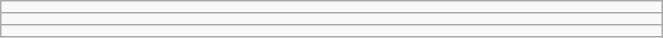<table class="wikitable" style=" text-align:center; font-size:110%;" width="35%">
<tr>
<td></td>
</tr>
<tr>
<td></td>
</tr>
<tr>
<td></td>
</tr>
</table>
